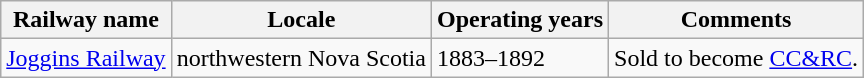<table class="wikitable">
<tr>
<th>Railway name</th>
<th>Locale</th>
<th>Operating years</th>
<th>Comments</th>
</tr>
<tr>
<td><a href='#'>Joggins Railway</a></td>
<td>northwestern Nova Scotia</td>
<td>1883–1892</td>
<td>Sold to become <a href='#'>CC&RC</a>.</td>
</tr>
</table>
